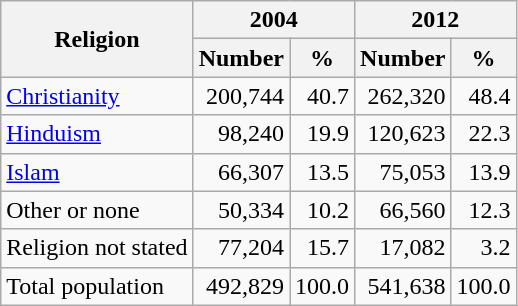<table class="wikitable">
<tr>
<th rowspan="2">Religion</th>
<th colspan="2">2004</th>
<th colspan="2">2012</th>
</tr>
<tr>
<th>Number</th>
<th>%</th>
<th>Number</th>
<th>%</th>
</tr>
<tr>
<td><a href='#'>Christianity</a></td>
<td align=right>200,744</td>
<td align=right>40.7</td>
<td align=right>262,320</td>
<td align=right>48.4</td>
</tr>
<tr>
<td><a href='#'>Hinduism</a></td>
<td align=right>98,240</td>
<td align=right>19.9</td>
<td align=right>120,623</td>
<td align=right>22.3</td>
</tr>
<tr>
<td><a href='#'>Islam</a></td>
<td align=right>66,307</td>
<td align=right>13.5</td>
<td align=right>75,053</td>
<td align=right>13.9</td>
</tr>
<tr>
<td>Other or none</td>
<td align=right>50,334</td>
<td align=right>10.2</td>
<td align=right>66,560</td>
<td align=right>12.3</td>
</tr>
<tr>
<td>Religion not stated</td>
<td align=right>77,204</td>
<td align=right>15.7</td>
<td align=right>17,082</td>
<td align=right>3.2</td>
</tr>
<tr>
<td>Total population</td>
<td align=right>492,829</td>
<td align=right>100.0</td>
<td align=right>541,638</td>
<td align=right>100.0</td>
</tr>
</table>
